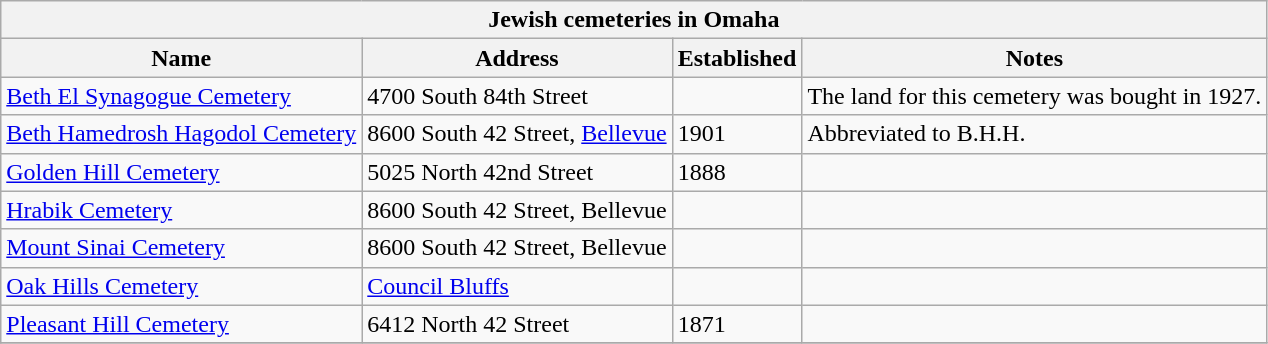<table class="wikitable">
<tr>
<th align="center" colspan="6"><strong>Jewish cemeteries in Omaha</strong></th>
</tr>
<tr>
<th>Name</th>
<th>Address</th>
<th>Established</th>
<th>Notes</th>
</tr>
<tr>
<td><a href='#'>Beth El Synagogue Cemetery</a></td>
<td>4700 South 84th Street</td>
<td></td>
<td>The land for this cemetery was bought in 1927.</td>
</tr>
<tr>
<td><a href='#'>Beth Hamedrosh Hagodol Cemetery</a></td>
<td>8600 South 42 Street, <a href='#'>Bellevue</a></td>
<td>1901</td>
<td>Abbreviated to B.H.H.</td>
</tr>
<tr>
<td><a href='#'>Golden Hill Cemetery</a></td>
<td>5025 North 42nd Street</td>
<td>1888</td>
<td></td>
</tr>
<tr>
<td><a href='#'>Hrabik Cemetery</a></td>
<td>8600 South 42 Street, Bellevue</td>
<td></td>
<td></td>
</tr>
<tr>
<td><a href='#'>Mount Sinai Cemetery</a></td>
<td>8600 South 42 Street, Bellevue</td>
<td></td>
<td></td>
</tr>
<tr>
<td><a href='#'>Oak Hills Cemetery</a></td>
<td><a href='#'>Council Bluffs</a></td>
<td></td>
<td></td>
</tr>
<tr>
<td><a href='#'>Pleasant Hill Cemetery</a></td>
<td>6412 North 42 Street</td>
<td>1871</td>
<td></td>
</tr>
<tr>
</tr>
</table>
